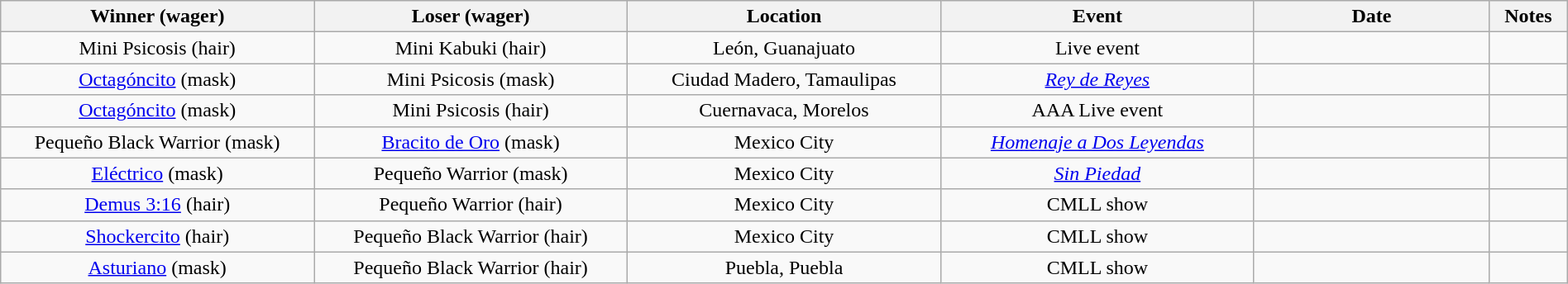<table class="wikitable" width=100% style="text-align:center;">
<tr>
<th width=20%>Winner (wager)</th>
<th width=20%>Loser (wager)</th>
<th width=20%>Location</th>
<th width=20%>Event</th>
<th width=15%>Date</th>
<th width=5%>Notes</th>
</tr>
<tr>
<td>Mini Psicosis  (hair)</td>
<td>Mini Kabuki (hair)</td>
<td>León, Guanajuato</td>
<td>Live event</td>
<td></td>
<td></td>
</tr>
<tr>
<td><a href='#'>Octagóncito</a> (mask)</td>
<td>Mini Psicosis  (mask)</td>
<td>Ciudad Madero, Tamaulipas</td>
<td><em><a href='#'>Rey de Reyes</a></em></td>
<td></td>
<td></td>
</tr>
<tr>
<td><a href='#'>Octagóncito</a> (mask)</td>
<td>Mini Psicosis  (hair)</td>
<td>Cuernavaca, Morelos</td>
<td>AAA Live event</td>
<td></td>
<td></td>
</tr>
<tr>
<td>Pequeño Black Warrior (mask)</td>
<td><a href='#'>Bracito de Oro</a> (mask)</td>
<td>Mexico City</td>
<td><em><a href='#'>Homenaje a Dos Leyendas</a></em></td>
<td></td>
<td></td>
</tr>
<tr>
<td><a href='#'>Eléctrico</a> (mask)</td>
<td>Pequeño Warrior (mask)</td>
<td>Mexico City</td>
<td><em><a href='#'>Sin Piedad</a></em></td>
<td></td>
<td></td>
</tr>
<tr>
<td><a href='#'>Demus 3:16</a> (hair)</td>
<td>Pequeño Warrior (hair)</td>
<td>Mexico City</td>
<td>CMLL show</td>
<td></td>
<td></td>
</tr>
<tr>
<td><a href='#'>Shockercito</a> (hair)</td>
<td>Pequeño Black Warrior (hair)</td>
<td>Mexico City</td>
<td>CMLL show</td>
<td></td>
<td></td>
</tr>
<tr>
<td><a href='#'>Asturiano</a> (mask)</td>
<td>Pequeño Black Warrior (hair)</td>
<td>Puebla, Puebla</td>
<td>CMLL show</td>
<td></td>
<td></td>
</tr>
</table>
